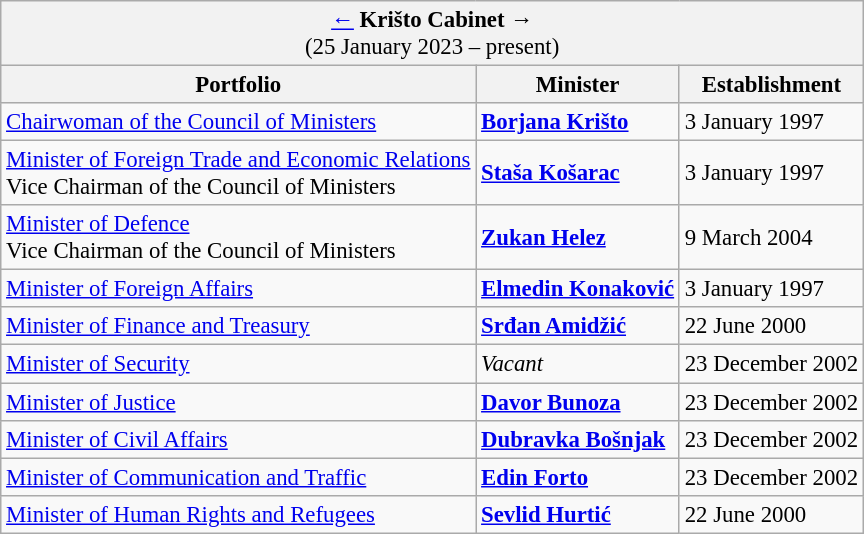<table class="wikitable" style="font-size:95%;">
<tr>
<td colspan="7" bgcolor="#F2F2F2" align="center"><a href='#'>←</a> <strong>Krišto Cabinet</strong> → <br> (25 January 2023 – present)</td>
</tr>
<tr>
<th>Portfolio</th>
<th>Minister</th>
<th>Establishment</th>
</tr>
<tr>
<td><a href='#'>Chairwoman of the Council of Ministers</a></td>
<td><strong><a href='#'>Borjana Krišto</a></strong></td>
<td>3 January 1997</td>
</tr>
<tr>
<td><a href='#'>Minister of Foreign Trade and Economic Relations</a> <br> Vice Chairman of the Council of Ministers</td>
<td><strong><a href='#'>Staša Košarac</a></strong></td>
<td>3 January 1997</td>
</tr>
<tr>
<td><a href='#'>Minister of Defence</a> <br> Vice Chairman of the Council of Ministers</td>
<td><strong><a href='#'>Zukan Helez</a></strong></td>
<td>9 March 2004</td>
</tr>
<tr>
<td><a href='#'>Minister of Foreign Affairs</a></td>
<td><strong><a href='#'>Elmedin Konaković</a></strong></td>
<td>3 January 1997</td>
</tr>
<tr>
<td><a href='#'>Minister of Finance and Treasury</a></td>
<td><strong><a href='#'>Srđan Amidžić</a></strong></td>
<td>22 June 2000</td>
</tr>
<tr>
<td><a href='#'>Minister of Security</a></td>
<td><em>Vacant</em></td>
<td>23 December 2002</td>
</tr>
<tr>
<td><a href='#'>Minister of Justice</a></td>
<td><strong><a href='#'>Davor Bunoza</a></strong></td>
<td>23 December 2002</td>
</tr>
<tr>
<td><a href='#'>Minister of Civil Affairs</a></td>
<td><strong><a href='#'>Dubravka Bošnjak</a></strong></td>
<td>23 December 2002</td>
</tr>
<tr>
<td><a href='#'>Minister of Communication and Traffic</a></td>
<td><strong><a href='#'>Edin Forto</a></strong></td>
<td>23 December 2002</td>
</tr>
<tr>
<td><a href='#'>Minister of Human Rights and Refugees</a></td>
<td><strong><a href='#'>Sevlid Hurtić</a></strong></td>
<td>22 June 2000</td>
</tr>
</table>
